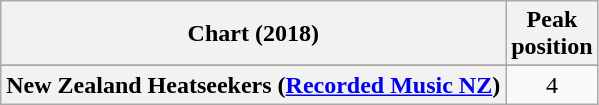<table class="wikitable plainrowheaders" style="text-align:center">
<tr>
<th scope="col">Chart (2018)</th>
<th scope="col">Peak<br>position</th>
</tr>
<tr>
</tr>
<tr>
<th scope="row">New Zealand Heatseekers (<a href='#'>Recorded Music NZ</a>)</th>
<td>4</td>
</tr>
</table>
